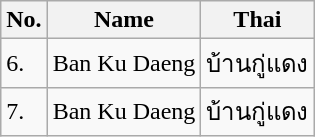<table class="wikitable sortable">
<tr>
<th>No.</th>
<th>Name</th>
<th>Thai</th>
</tr>
<tr>
<td>6.</td>
<td>Ban Ku Daeng</td>
<td>บ้านกู่แดง</td>
</tr>
<tr>
<td>7.</td>
<td>Ban Ku Daeng</td>
<td>บ้านกู่แดง</td>
</tr>
</table>
